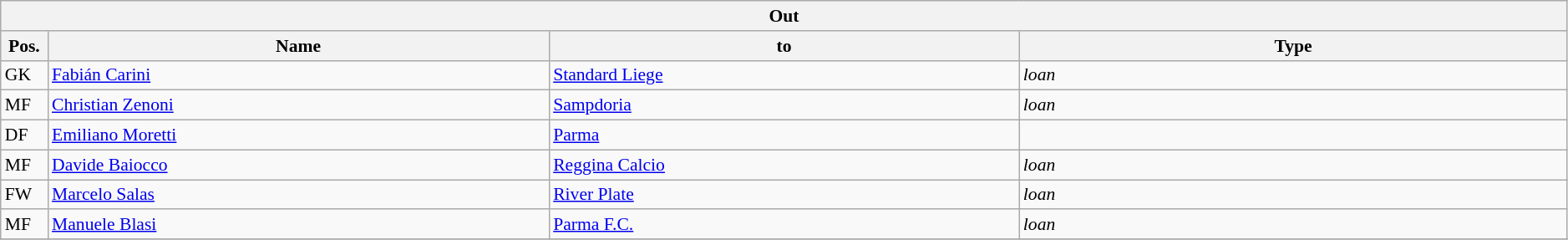<table class="wikitable" style="font-size:90%;width:99%;">
<tr>
<th colspan="4">Out</th>
</tr>
<tr>
<th width=3%>Pos.</th>
<th width=32%>Name</th>
<th width=30%>to</th>
<th width=35%>Type</th>
</tr>
<tr>
<td>GK</td>
<td><a href='#'>Fabián Carini</a></td>
<td><a href='#'>Standard Liege</a></td>
<td><em>loan</em></td>
</tr>
<tr>
<td>MF</td>
<td><a href='#'>Christian Zenoni</a></td>
<td><a href='#'>Sampdoria </a></td>
<td><em>loan</em></td>
</tr>
<tr>
<td>DF</td>
<td><a href='#'>Emiliano Moretti</a></td>
<td><a href='#'>Parma</a></td>
<td></td>
</tr>
<tr>
<td>MF</td>
<td><a href='#'>Davide Baiocco</a></td>
<td><a href='#'>Reggina Calcio</a></td>
<td><em>loan</em></td>
</tr>
<tr>
<td>FW</td>
<td><a href='#'>Marcelo Salas</a></td>
<td><a href='#'>River Plate</a></td>
<td><em>loan</em></td>
</tr>
<tr>
<td>MF</td>
<td><a href='#'>Manuele Blasi</a></td>
<td><a href='#'>Parma F.C.</a></td>
<td><em>loan</em></td>
</tr>
<tr>
</tr>
</table>
